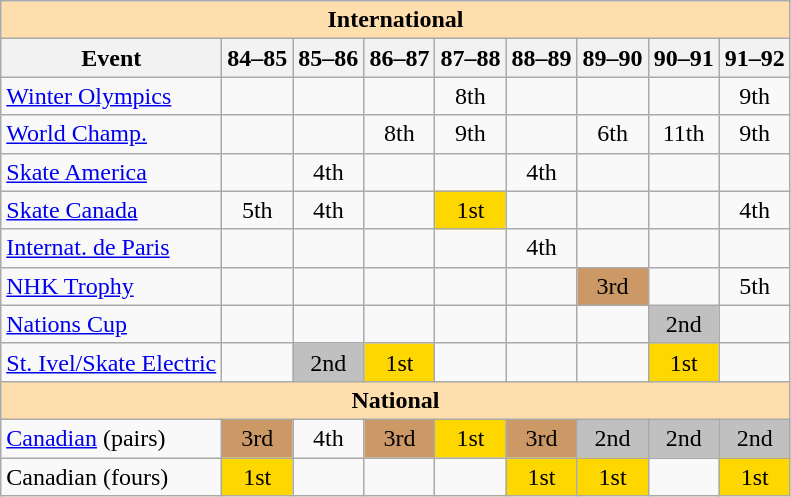<table class="wikitable" style="text-align:center">
<tr>
<th style="background-color: #ffdead; " colspan=9 align=center>International</th>
</tr>
<tr>
<th>Event</th>
<th>84–85</th>
<th>85–86</th>
<th>86–87</th>
<th>87–88</th>
<th>88–89</th>
<th>89–90</th>
<th>90–91</th>
<th>91–92</th>
</tr>
<tr>
<td align=left><a href='#'>Winter Olympics</a></td>
<td></td>
<td></td>
<td></td>
<td>8th</td>
<td></td>
<td></td>
<td></td>
<td>9th</td>
</tr>
<tr>
<td align=left><a href='#'>World Champ.</a></td>
<td></td>
<td></td>
<td>8th</td>
<td>9th</td>
<td></td>
<td>6th</td>
<td>11th</td>
<td>9th</td>
</tr>
<tr>
<td align=left><a href='#'>Skate America</a></td>
<td></td>
<td>4th</td>
<td></td>
<td></td>
<td>4th</td>
<td></td>
<td></td>
<td></td>
</tr>
<tr>
<td align=left><a href='#'>Skate Canada</a></td>
<td>5th</td>
<td>4th</td>
<td></td>
<td bgcolor=gold>1st</td>
<td></td>
<td></td>
<td></td>
<td>4th</td>
</tr>
<tr>
<td align=left><a href='#'>Internat. de Paris</a></td>
<td></td>
<td></td>
<td></td>
<td></td>
<td>4th</td>
<td></td>
<td></td>
<td></td>
</tr>
<tr>
<td align=left><a href='#'>NHK Trophy</a></td>
<td></td>
<td></td>
<td></td>
<td></td>
<td></td>
<td bgcolor=cc9966>3rd</td>
<td></td>
<td>5th</td>
</tr>
<tr>
<td align=left><a href='#'>Nations Cup</a></td>
<td></td>
<td></td>
<td></td>
<td></td>
<td></td>
<td></td>
<td bgcolor=silver>2nd</td>
<td></td>
</tr>
<tr>
<td align=left><a href='#'>St. Ivel/Skate Electric</a></td>
<td></td>
<td bgcolor=silver>2nd</td>
<td bgcolor=gold>1st</td>
<td></td>
<td></td>
<td></td>
<td bgcolor=gold>1st</td>
<td></td>
</tr>
<tr>
<th style="background-color: #ffdead; " colspan=9 align=center>National</th>
</tr>
<tr>
<td align=left><a href='#'>Canadian</a> (pairs)</td>
<td bgcolor=cc9966>3rd</td>
<td>4th</td>
<td bgcolor=cc9966>3rd</td>
<td bgcolor=gold>1st</td>
<td bgcolor=cc9966>3rd</td>
<td bgcolor=silver>2nd</td>
<td bgcolor=silver>2nd</td>
<td bgcolor=silver>2nd</td>
</tr>
<tr>
<td align=left>Canadian (fours)</td>
<td bgcolor=gold>1st</td>
<td></td>
<td></td>
<td></td>
<td bgcolor=gold>1st</td>
<td bgcolor=gold>1st</td>
<td></td>
<td bgcolor=gold>1st</td>
</tr>
</table>
